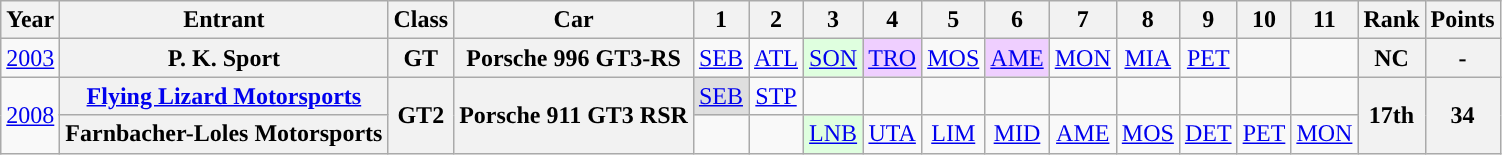<table class="wikitable" style="text-align:center;">
<tr>
<th>Year</th>
<th>Entrant</th>
<th>Class</th>
<th>Car</th>
<th>1</th>
<th>2</th>
<th>3</th>
<th>4</th>
<th>5</th>
<th>6</th>
<th>7</th>
<th>8</th>
<th>9</th>
<th>10</th>
<th>11</th>
<th>Rank</th>
<th>Points</th>
</tr>
<tr>
<td><a href='#'>2003</a></td>
<th>P. K. Sport</th>
<th>GT</th>
<th>Porsche 996 GT3-RS</th>
<td><a href='#'>SEB</a></td>
<td><a href='#'>ATL</a></td>
<td style="background:#DFFFDF;"><a href='#'>SON</a><br></td>
<td style="background:#EFCFFF;"><a href='#'>TRO</a><br></td>
<td><a href='#'>MOS</a></td>
<td style="background:#EFCFFF;"><a href='#'>AME</a><br></td>
<td><a href='#'>MON</a></td>
<td><a href='#'>MIA</a></td>
<td><a href='#'>PET</a></td>
<td></td>
<td></td>
<th>NC</th>
<th>-</th>
</tr>
<tr>
<td rowspan=2><a href='#'>2008</a></td>
<th><a href='#'>Flying Lizard Motorsports</a></th>
<th rowspan=2>GT2</th>
<th rowspan=2>Porsche 911 GT3 RSR</th>
<td style="background:#DFDFDF;"><a href='#'>SEB</a><br></td>
<td><a href='#'>STP</a></td>
<td></td>
<td></td>
<td></td>
<td></td>
<td></td>
<td></td>
<td></td>
<td></td>
<td></td>
<th rowspan=2>17th</th>
<th rowspan=2>34</th>
</tr>
<tr>
<th>Farnbacher-Loles Motorsports</th>
<td></td>
<td></td>
<td style="background:#DFFFDF;"><a href='#'>LNB</a><br></td>
<td><a href='#'>UTA</a></td>
<td><a href='#'>LIM</a></td>
<td><a href='#'>MID</a></td>
<td><a href='#'>AME</a></td>
<td><a href='#'>MOS</a></td>
<td><a href='#'>DET</a></td>
<td><a href='#'>PET</a></td>
<td><a href='#'>MON</a></td>
</tr>
</table>
